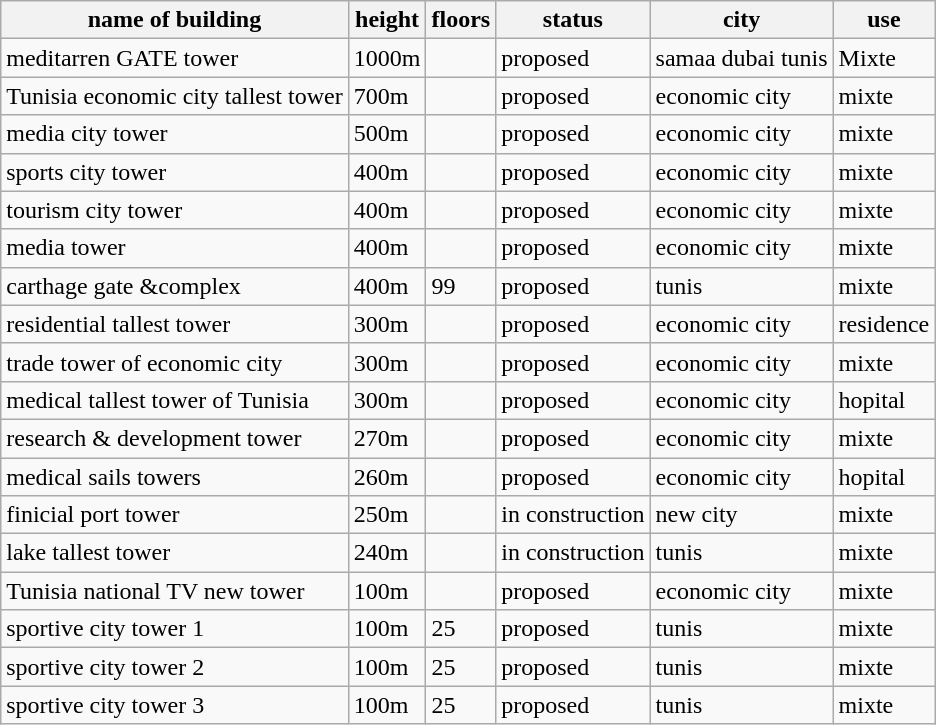<table class="wikitable">
<tr>
<th>name of building</th>
<th>height</th>
<th>floors</th>
<th>status</th>
<th>city</th>
<th>use</th>
</tr>
<tr>
<td>meditarren GATE tower</td>
<td>1000m</td>
<td></td>
<td>proposed</td>
<td>samaa dubai tunis</td>
<td>Mixte</td>
</tr>
<tr>
<td>Tunisia economic city tallest tower</td>
<td>700m</td>
<td></td>
<td>proposed</td>
<td>economic city</td>
<td>mixte</td>
</tr>
<tr>
<td>media city tower</td>
<td>500m</td>
<td></td>
<td>proposed</td>
<td>economic city</td>
<td>mixte</td>
</tr>
<tr>
<td>sports city tower</td>
<td>400m</td>
<td></td>
<td>proposed</td>
<td>economic city</td>
<td>mixte</td>
</tr>
<tr>
<td>tourism city tower</td>
<td>400m</td>
<td></td>
<td>proposed</td>
<td>economic city</td>
<td>mixte</td>
</tr>
<tr>
<td>media tower</td>
<td>400m</td>
<td></td>
<td>proposed</td>
<td>economic city</td>
<td>mixte</td>
</tr>
<tr>
<td>carthage gate &complex</td>
<td>400m</td>
<td>99</td>
<td>proposed</td>
<td>tunis</td>
<td>mixte</td>
</tr>
<tr>
<td>residential tallest tower</td>
<td>300m</td>
<td></td>
<td>proposed</td>
<td>economic city</td>
<td>residence</td>
</tr>
<tr>
<td>trade tower of economic city</td>
<td>300m</td>
<td></td>
<td>proposed</td>
<td>economic city</td>
<td>mixte</td>
</tr>
<tr>
<td>medical tallest tower of Tunisia</td>
<td>300m</td>
<td></td>
<td>proposed</td>
<td>economic city</td>
<td>hopital</td>
</tr>
<tr>
<td>research & development tower</td>
<td>270m</td>
<td></td>
<td>proposed</td>
<td>economic city</td>
<td>mixte</td>
</tr>
<tr>
<td>medical sails towers</td>
<td>260m</td>
<td></td>
<td>proposed</td>
<td>economic city</td>
<td>hopital</td>
</tr>
<tr>
<td>finicial port tower</td>
<td>250m</td>
<td></td>
<td>in construction</td>
<td>new city</td>
<td>mixte</td>
</tr>
<tr>
<td>lake tallest tower</td>
<td>240m</td>
<td></td>
<td>in construction</td>
<td>tunis</td>
<td>mixte</td>
</tr>
<tr>
<td>Tunisia national TV new tower</td>
<td>100m</td>
<td></td>
<td>proposed</td>
<td>economic city</td>
<td>mixte</td>
</tr>
<tr>
<td>sportive city tower 1</td>
<td>100m</td>
<td>25</td>
<td>proposed</td>
<td>tunis</td>
<td>mixte</td>
</tr>
<tr>
<td>sportive city tower 2</td>
<td>100m</td>
<td>25</td>
<td>proposed</td>
<td>tunis</td>
<td>mixte</td>
</tr>
<tr>
<td>sportive city tower 3</td>
<td>100m</td>
<td>25</td>
<td>proposed</td>
<td>tunis</td>
<td>mixte</td>
</tr>
</table>
